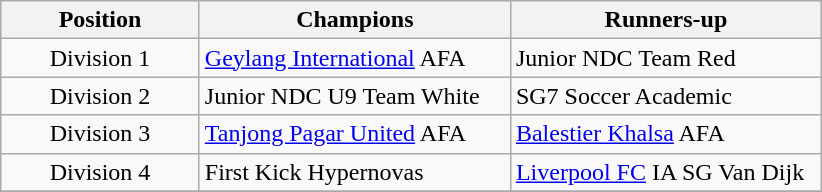<table class="wikitable" style="text-align:center">
<tr>
<th width='125'>Position</th>
<th width='200'>Champions</th>
<th width='200'>Runners-up</th>
</tr>
<tr>
<td>Division 1</td>
<td align='left'><a href='#'>Geylang International</a> AFA</td>
<td align='left'>Junior NDC Team Red</td>
</tr>
<tr>
<td>Division 2</td>
<td align='left'>Junior NDC U9 Team White</td>
<td align='left'>SG7 Soccer Academic</td>
</tr>
<tr>
<td>Division 3</td>
<td align='left'><a href='#'>Tanjong Pagar United</a> AFA</td>
<td align='left'><a href='#'>Balestier Khalsa</a> AFA</td>
</tr>
<tr>
<td>Division 4</td>
<td align='left'>First Kick Hypernovas</td>
<td align='left'><a href='#'>Liverpool FC</a> IA SG Van Dijk</td>
</tr>
<tr>
</tr>
</table>
